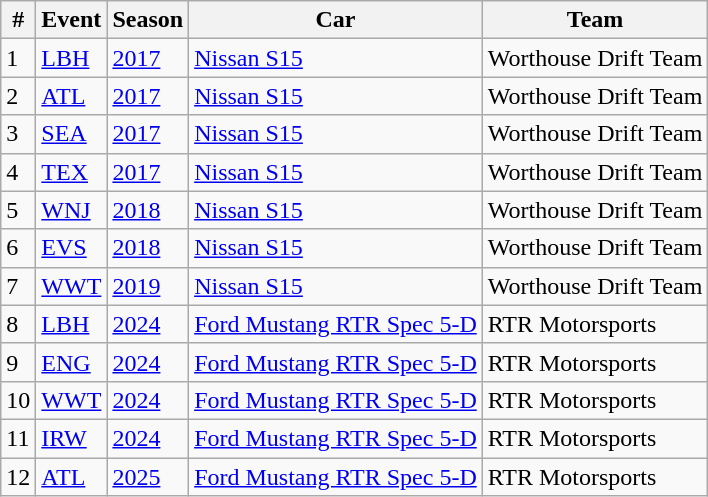<table class="wikitable">
<tr>
<th>#</th>
<th>Event</th>
<th>Season</th>
<th>Car</th>
<th>Team</th>
</tr>
<tr>
<td>1</td>
<td><a href='#'>LBH</a></td>
<td><a href='#'>2017</a></td>
<td><a href='#'>Nissan S15</a></td>
<td>Worthouse Drift Team</td>
</tr>
<tr>
<td>2</td>
<td><a href='#'>ATL</a></td>
<td><a href='#'>2017</a></td>
<td><a href='#'>Nissan S15</a></td>
<td>Worthouse Drift Team</td>
</tr>
<tr>
<td>3</td>
<td><a href='#'>SEA</a></td>
<td><a href='#'>2017</a></td>
<td><a href='#'>Nissan S15</a></td>
<td>Worthouse Drift Team</td>
</tr>
<tr>
<td>4</td>
<td><a href='#'>TEX</a></td>
<td><a href='#'>2017</a></td>
<td><a href='#'>Nissan S15</a></td>
<td>Worthouse Drift Team</td>
</tr>
<tr>
<td>5</td>
<td><a href='#'>WNJ</a></td>
<td><a href='#'>2018</a></td>
<td><a href='#'>Nissan S15</a></td>
<td>Worthouse Drift Team</td>
</tr>
<tr>
<td>6</td>
<td><a href='#'>EVS</a></td>
<td><a href='#'>2018</a></td>
<td><a href='#'>Nissan S15</a></td>
<td>Worthouse Drift Team</td>
</tr>
<tr>
<td>7</td>
<td><a href='#'>WWT</a></td>
<td><a href='#'>2019</a></td>
<td><a href='#'>Nissan S15</a></td>
<td>Worthouse Drift Team</td>
</tr>
<tr>
<td>8</td>
<td><a href='#'>LBH</a></td>
<td><a href='#'>2024</a></td>
<td><a href='#'>Ford Mustang RTR Spec 5-D</a></td>
<td>RTR Motorsports</td>
</tr>
<tr>
<td>9</td>
<td><a href='#'>ENG</a></td>
<td><a href='#'>2024</a></td>
<td><a href='#'>Ford Mustang RTR Spec 5-D</a></td>
<td>RTR Motorsports</td>
</tr>
<tr>
<td>10</td>
<td><a href='#'>WWT</a></td>
<td><a href='#'>2024</a></td>
<td><a href='#'>Ford Mustang RTR Spec 5-D</a></td>
<td>RTR Motorsports</td>
</tr>
<tr>
<td>11</td>
<td><a href='#'>IRW</a></td>
<td><a href='#'>2024</a></td>
<td><a href='#'>Ford Mustang RTR Spec 5-D</a></td>
<td>RTR Motorsports</td>
</tr>
<tr>
<td>12</td>
<td><a href='#'>ATL</a></td>
<td><a href='#'>2025</a></td>
<td><a href='#'>Ford Mustang RTR Spec 5-D</a></td>
<td>RTR Motorsports</td>
</tr>
</table>
